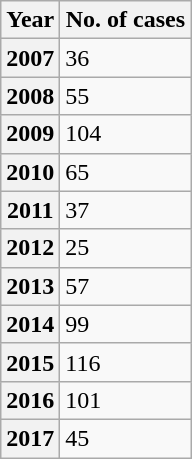<table class="wikitable floatright">
<tr>
<th>Year</th>
<th style="width: 5em;">No. of cases</th>
</tr>
<tr>
<th>2007</th>
<td>36</td>
</tr>
<tr>
<th>2008</th>
<td>55</td>
</tr>
<tr>
<th>2009</th>
<td>104</td>
</tr>
<tr>
<th>2010</th>
<td>65</td>
</tr>
<tr>
<th>2011</th>
<td>37</td>
</tr>
<tr>
<th>2012</th>
<td>25</td>
</tr>
<tr>
<th>2013</th>
<td>57</td>
</tr>
<tr>
<th>2014</th>
<td>99</td>
</tr>
<tr>
<th>2015</th>
<td>116</td>
</tr>
<tr>
<th>2016</th>
<td>101</td>
</tr>
<tr>
<th>2017 </th>
<td>45</td>
</tr>
</table>
